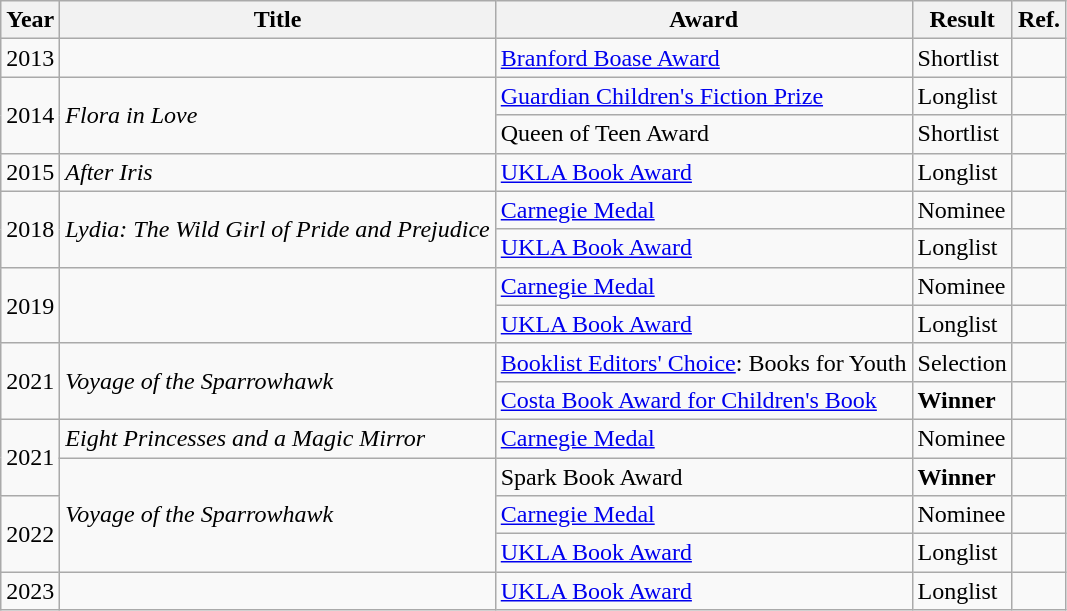<table class="wikitable sortable mw-collapsible">
<tr>
<th>Year</th>
<th>Title</th>
<th>Award</th>
<th>Result</th>
<th>Ref.</th>
</tr>
<tr>
<td>2013</td>
<td></td>
<td><a href='#'>Branford Boase Award</a></td>
<td>Shortlist</td>
<td></td>
</tr>
<tr>
<td rowspan="2">2014</td>
<td rowspan="2"><em>Flora in Love</em></td>
<td><a href='#'>Guardian Children's Fiction Prize</a></td>
<td>Longlist</td>
<td></td>
</tr>
<tr>
<td>Queen of Teen Award</td>
<td>Shortlist</td>
<td></td>
</tr>
<tr>
<td>2015</td>
<td><em>After Iris</em></td>
<td><a href='#'>UKLA Book Award</a></td>
<td>Longlist</td>
<td></td>
</tr>
<tr>
<td rowspan="2">2018</td>
<td rowspan="2"><em>Lydia: The Wild Girl of Pride and Prejudice</em></td>
<td><a href='#'>Carnegie Medal</a></td>
<td>Nominee</td>
<td></td>
</tr>
<tr>
<td><a href='#'>UKLA Book Award</a></td>
<td>Longlist</td>
<td></td>
</tr>
<tr>
<td rowspan="2">2019</td>
<td rowspan="2"></td>
<td><a href='#'>Carnegie Medal</a></td>
<td>Nominee</td>
<td></td>
</tr>
<tr>
<td><a href='#'>UKLA Book Award</a></td>
<td>Longlist</td>
<td></td>
</tr>
<tr>
<td rowspan="2">2021</td>
<td rowspan="2"><em>Voyage of the Sparrowhawk</em></td>
<td><a href='#'>Booklist Editors' Choice</a>: Books for Youth</td>
<td>Selection</td>
<td></td>
</tr>
<tr>
<td><a href='#'>Costa Book Award for Children's Book</a></td>
<td><strong>Winner</strong></td>
<td></td>
</tr>
<tr>
<td rowspan="2">2021</td>
<td><em>Eight Princesses and a Magic Mirror</em></td>
<td><a href='#'>Carnegie Medal</a></td>
<td>Nominee</td>
<td></td>
</tr>
<tr>
<td rowspan="3"><em>Voyage of the Sparrowhawk</em></td>
<td>Spark Book Award</td>
<td><strong>Winner</strong></td>
<td></td>
</tr>
<tr>
<td rowspan="2">2022</td>
<td><a href='#'>Carnegie Medal</a></td>
<td>Nominee</td>
<td></td>
</tr>
<tr>
<td><a href='#'>UKLA Book Award</a></td>
<td>Longlist</td>
<td></td>
</tr>
<tr>
<td>2023</td>
<td></td>
<td><a href='#'>UKLA Book Award</a></td>
<td>Longlist</td>
<td></td>
</tr>
</table>
